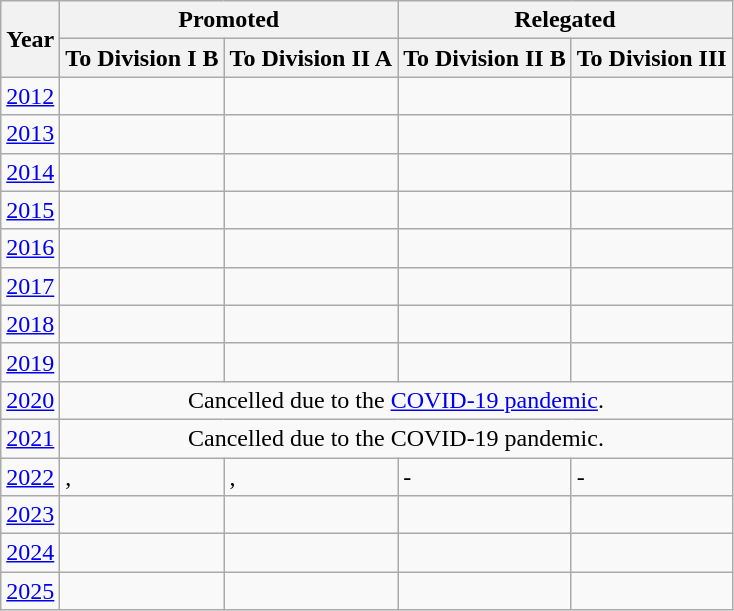<table class="wikitable" border=1>
<tr>
<th rowspan=2>Year</th>
<th colspan=2>Promoted</th>
<th colspan=2>Relegated</th>
</tr>
<tr>
<th>To Division I B</th>
<th>To Division II A</th>
<th>To Division II B</th>
<th>To Division III</th>
</tr>
<tr>
<td><a href='#'>2012</a></td>
<td></td>
<td></td>
<td></td>
<td></td>
</tr>
<tr>
<td><a href='#'>2013</a></td>
<td></td>
<td></td>
<td></td>
<td></td>
</tr>
<tr>
<td><a href='#'>2014</a></td>
<td></td>
<td></td>
<td></td>
<td></td>
</tr>
<tr>
<td><a href='#'>2015</a></td>
<td></td>
<td></td>
<td></td>
<td></td>
</tr>
<tr>
<td><a href='#'>2016</a></td>
<td></td>
<td></td>
<td></td>
<td></td>
</tr>
<tr>
<td><a href='#'>2017</a></td>
<td></td>
<td></td>
<td></td>
<td></td>
</tr>
<tr>
<td><a href='#'>2018</a></td>
<td></td>
<td></td>
<td></td>
<td></td>
</tr>
<tr>
<td><a href='#'>2019</a></td>
<td></td>
<td></td>
<td></td>
<td></td>
</tr>
<tr>
<td><a href='#'>2020</a></td>
<td colspan=4 align=center>Cancelled due to the <a href='#'>COVID-19 pandemic</a>.</td>
</tr>
<tr>
<td><a href='#'>2021</a></td>
<td colspan=4 align=center>Cancelled due to the COVID-19 pandemic.</td>
</tr>
<tr>
<td><a href='#'>2022</a></td>
<td>, </td>
<td>, </td>
<td>-</td>
<td>-</td>
</tr>
<tr>
<td><a href='#'>2023</a></td>
<td></td>
<td></td>
<td></td>
<td></td>
</tr>
<tr>
<td><a href='#'>2024</a></td>
<td></td>
<td></td>
<td></td>
<td></td>
</tr>
<tr>
<td><a href='#'>2025</a></td>
<td></td>
<td></td>
<td></td>
<td></td>
</tr>
</table>
